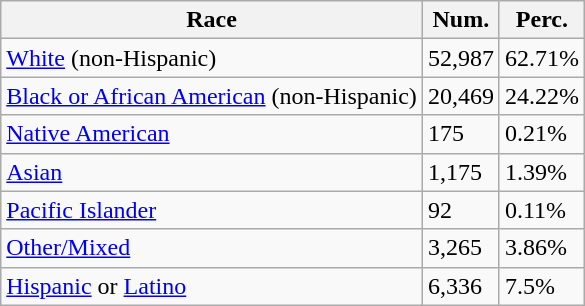<table class="wikitable">
<tr>
<th>Race</th>
<th>Num.</th>
<th>Perc.</th>
</tr>
<tr>
<td><a href='#'>White</a> (non-Hispanic)</td>
<td>52,987</td>
<td>62.71%</td>
</tr>
<tr>
<td><a href='#'>Black or African American</a> (non-Hispanic)</td>
<td>20,469</td>
<td>24.22%</td>
</tr>
<tr>
<td><a href='#'>Native American</a></td>
<td>175</td>
<td>0.21%</td>
</tr>
<tr>
<td><a href='#'>Asian</a></td>
<td>1,175</td>
<td>1.39%</td>
</tr>
<tr>
<td><a href='#'>Pacific Islander</a></td>
<td>92</td>
<td>0.11%</td>
</tr>
<tr>
<td><a href='#'>Other/Mixed</a></td>
<td>3,265</td>
<td>3.86%</td>
</tr>
<tr>
<td><a href='#'>Hispanic</a> or <a href='#'>Latino</a></td>
<td>6,336</td>
<td>7.5%</td>
</tr>
</table>
